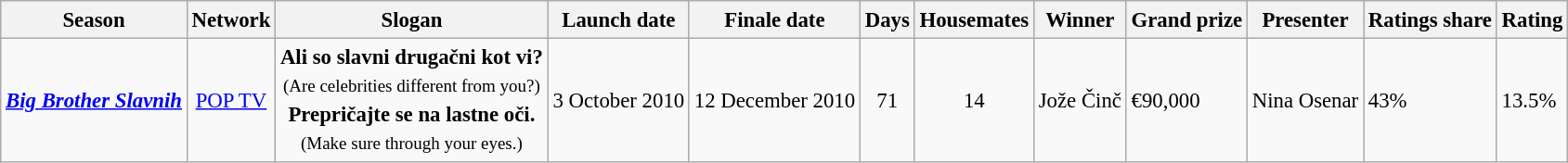<table class="wikitable" style="font-size:95%; text-align:left; line-height:20px;">
<tr>
<th>Season</th>
<th>Network</th>
<th>Slogan</th>
<th>Launch date</th>
<th>Finale date</th>
<th>Days</th>
<th>Housemates</th>
<th>Winner</th>
<th>Grand prize</th>
<th>Presenter</th>
<th>Ratings share</th>
<th>Rating</th>
</tr>
<tr>
<td><strong><em><a href='#'>Big Brother Slavnih</a></em></strong></td>
<td align="center"><a href='#'>POP TV</a></td>
<td align="center"><strong>Ali so slavni drugačni kot vi?</strong><br><small>(Are celebrities different from you?)</small><br><strong>Prepričajte se na lastne oči.</strong><br><small>(Make sure through your eyes.)</small></td>
<td>3 October 2010</td>
<td>12 December 2010</td>
<td align="center">71</td>
<td align="center">14</td>
<td align="center">Jože Činč</td>
<td>€90,000</td>
<td align="center">Nina Osenar</td>
<td>43%</td>
<td>13.5%</td>
</tr>
</table>
